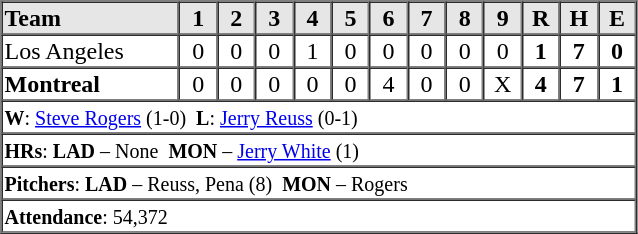<table border=1 cellspacing=0 width=425 style="margin-left:3em;">
<tr style="text-align:center; background-color:#e6e6e6;">
<th style="text-align:left" width=28%>Team</th>
<th width=6%>1</th>
<th width=6%>2</th>
<th width=6%>3</th>
<th width=6%>4</th>
<th width=6%>5</th>
<th width=6%>6</th>
<th width=6%>7</th>
<th width=6%>8</th>
<th width=6%>9</th>
<th width=6%>R</th>
<th width=6%>H</th>
<th width=6%>E</th>
</tr>
<tr style="text-align:center;">
<td style="text-align:left">Los Angeles</td>
<td>0</td>
<td>0</td>
<td>0</td>
<td>1</td>
<td>0</td>
<td>0</td>
<td>0</td>
<td>0</td>
<td>0</td>
<td><strong>1</strong></td>
<td><strong>7</strong></td>
<td><strong>0</strong></td>
</tr>
<tr style="text-align:center;">
<td style="text-align:left"><strong>Montreal</strong></td>
<td>0</td>
<td>0</td>
<td>0</td>
<td>0</td>
<td>0</td>
<td>4</td>
<td>0</td>
<td>0</td>
<td>X</td>
<td><strong>4</strong></td>
<td><strong>7</strong></td>
<td><strong>1</strong></td>
</tr>
<tr style="text-align:left;">
<td colspan=13><small><strong>W</strong>: <a href='#'>Steve Rogers</a> (1-0)  <strong>L</strong>: <a href='#'>Jerry Reuss</a> (0-1)  </small></td>
</tr>
<tr style="text-align:left;">
<td colspan=13><small><strong>HRs</strong>: <strong>LAD</strong> – None  <strong>MON</strong> – <a href='#'>Jerry White</a> (1)</small></td>
</tr>
<tr style="text-align:left;">
<td colspan=13><small><strong>Pitchers</strong>: <strong>LAD</strong> – Reuss, Pena (8)  <strong>MON</strong> – Rogers</small></td>
</tr>
<tr style="text-align:left;">
<td colspan=13><small><strong>Attendance</strong>: 54,372</small></td>
</tr>
</table>
